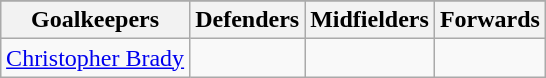<table class="wikitable" style="margin: 0 auto;">
<tr>
</tr>
<tr>
<th>Goalkeepers</th>
<th>Defenders</th>
<th>Midfielders</th>
<th>Forwards</th>
</tr>
<tr>
<td valign=top> <a href='#'>Christopher Brady</a></td>
<td valign=top></td>
<td valign=top></td>
<td valign=top></td>
</tr>
</table>
